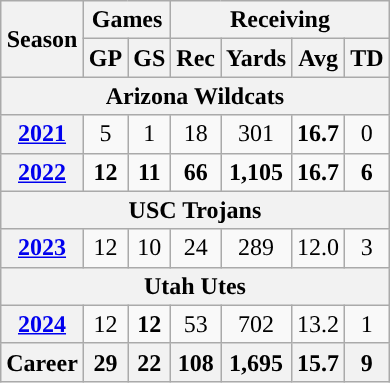<table class="wikitable" style="text-align:center;">
<tr>
<th rowspan="2">Season</th>
<th colspan="2">Games</th>
<th colspan="4">Receiving</th>
</tr>
<tr>
<th>GP</th>
<th>GS</th>
<th>Rec</th>
<th>Yards</th>
<th>Avg</th>
<th>TD</th>
</tr>
<tr>
<th colspan="8">Arizona Wildcats</th>
</tr>
<tr>
<th><a href='#'>2021</a></th>
<td>5</td>
<td>1</td>
<td>18</td>
<td>301</td>
<td><strong>16.7</strong></td>
<td>0</td>
</tr>
<tr>
<th><a href='#'>2022</a></th>
<td><strong>12</strong></td>
<td><strong>11</strong></td>
<td><strong>66</strong></td>
<td><strong>1,105</strong></td>
<td><strong>16.7</strong></td>
<td><strong>6</strong></td>
</tr>
<tr>
<th colspan="8">USC Trojans</th>
</tr>
<tr>
<th><a href='#'>2023</a></th>
<td>12</td>
<td>10</td>
<td>24</td>
<td>289</td>
<td>12.0</td>
<td>3</td>
</tr>
<tr>
<th colspan="8">Utah Utes</th>
</tr>
<tr>
<th><a href='#'>2024</a></th>
<td>12</td>
<td><strong>12</strong></td>
<td>53</td>
<td>702</td>
<td>13.2</td>
<td>1</td>
</tr>
<tr>
<th>Career</th>
<th>29</th>
<th>22</th>
<th>108</th>
<th>1,695</th>
<th>15.7</th>
<th>9</th>
</tr>
</table>
